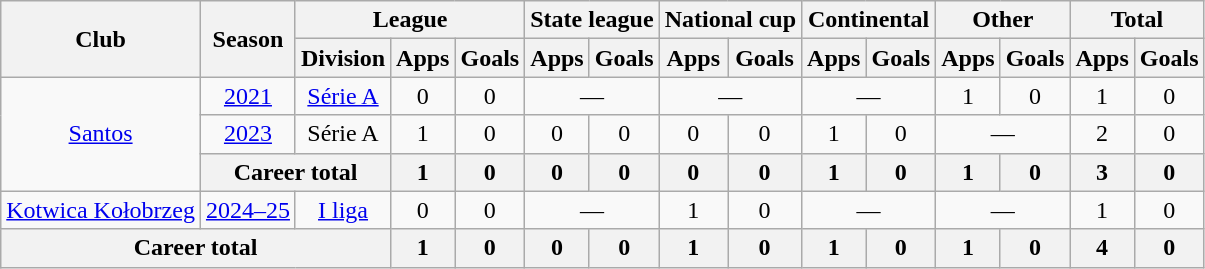<table class="wikitable" style="text-align: center;">
<tr>
<th rowspan="2">Club</th>
<th rowspan="2">Season</th>
<th colspan="3">League</th>
<th colspan="2">State league</th>
<th colspan="2">National cup</th>
<th colspan="2">Continental</th>
<th colspan="2">Other</th>
<th colspan="2">Total</th>
</tr>
<tr>
<th>Division</th>
<th>Apps</th>
<th>Goals</th>
<th>Apps</th>
<th>Goals</th>
<th>Apps</th>
<th>Goals</th>
<th>Apps</th>
<th>Goals</th>
<th>Apps</th>
<th>Goals</th>
<th>Apps</th>
<th>Goals</th>
</tr>
<tr>
<td rowspan="3" valign="center"><a href='#'>Santos</a></td>
<td><a href='#'>2021</a></td>
<td><a href='#'>Série A</a></td>
<td>0</td>
<td>0</td>
<td colspan="2">—</td>
<td colspan="2">—</td>
<td colspan="2">—</td>
<td>1</td>
<td>0</td>
<td>1</td>
<td>0</td>
</tr>
<tr>
<td><a href='#'>2023</a></td>
<td>Série A</td>
<td>1</td>
<td>0</td>
<td>0</td>
<td>0</td>
<td>0</td>
<td>0</td>
<td>1</td>
<td>0</td>
<td colspan="2">—</td>
<td>2</td>
<td>0</td>
</tr>
<tr>
<th colspan="2"><strong>Career total</strong></th>
<th>1</th>
<th>0</th>
<th>0</th>
<th>0</th>
<th>0</th>
<th>0</th>
<th>1</th>
<th>0</th>
<th>1</th>
<th>0</th>
<th>3</th>
<th>0</th>
</tr>
<tr>
<td><a href='#'>Kotwica Kołobrzeg</a></td>
<td><a href='#'>2024–25</a></td>
<td><a href='#'>I liga</a></td>
<td>0</td>
<td>0</td>
<td colspan="2">—</td>
<td>1</td>
<td>0</td>
<td colspan="2">—</td>
<td colspan="2">—</td>
<td>1</td>
<td>0</td>
</tr>
<tr>
<th colspan="3"><strong>Career total</strong></th>
<th>1</th>
<th>0</th>
<th>0</th>
<th>0</th>
<th>1</th>
<th>0</th>
<th>1</th>
<th>0</th>
<th>1</th>
<th>0</th>
<th>4</th>
<th>0</th>
</tr>
</table>
